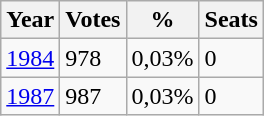<table class="wikitable">
<tr>
<th>Year</th>
<th>Votes</th>
<th>%</th>
<th>Seats</th>
</tr>
<tr>
<td><a href='#'>1984</a></td>
<td>978</td>
<td>0,03%</td>
<td>0</td>
</tr>
<tr>
<td><a href='#'>1987</a></td>
<td>987</td>
<td>0,03%</td>
<td>0</td>
</tr>
</table>
